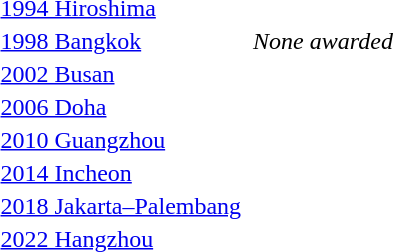<table>
<tr>
<td rowspan=2><a href='#'>1994 Hiroshima</a></td>
<td rowspan=2></td>
<td rowspan=2></td>
<td></td>
</tr>
<tr>
<td></td>
</tr>
<tr>
<td rowspan=2><a href='#'>1998 Bangkok</a></td>
<td rowspan=2></td>
<td rowspan=2><em>None awarded</em></td>
<td></td>
</tr>
<tr>
<td></td>
</tr>
<tr>
<td rowspan=2><a href='#'>2002 Busan</a></td>
<td rowspan=2></td>
<td rowspan=2></td>
<td></td>
</tr>
<tr>
<td></td>
</tr>
<tr>
<td rowspan=2><a href='#'>2006 Doha</a></td>
<td rowspan=2></td>
<td rowspan=2></td>
<td></td>
</tr>
<tr>
<td></td>
</tr>
<tr>
<td rowspan=2><a href='#'>2010 Guangzhou</a></td>
<td rowspan=2></td>
<td rowspan=2></td>
<td></td>
</tr>
<tr>
<td></td>
</tr>
<tr>
<td rowspan=2><a href='#'>2014 Incheon</a></td>
<td rowspan=2></td>
<td rowspan=2></td>
<td></td>
</tr>
<tr>
<td></td>
</tr>
<tr>
<td rowspan=2><a href='#'>2018 Jakarta–Palembang</a></td>
<td rowspan=2></td>
<td rowspan=2></td>
<td></td>
</tr>
<tr>
<td></td>
</tr>
<tr>
<td rowspan=2><a href='#'>2022 Hangzhou</a></td>
<td rowspan=2></td>
<td rowspan=2></td>
<td></td>
</tr>
<tr>
<td></td>
</tr>
</table>
